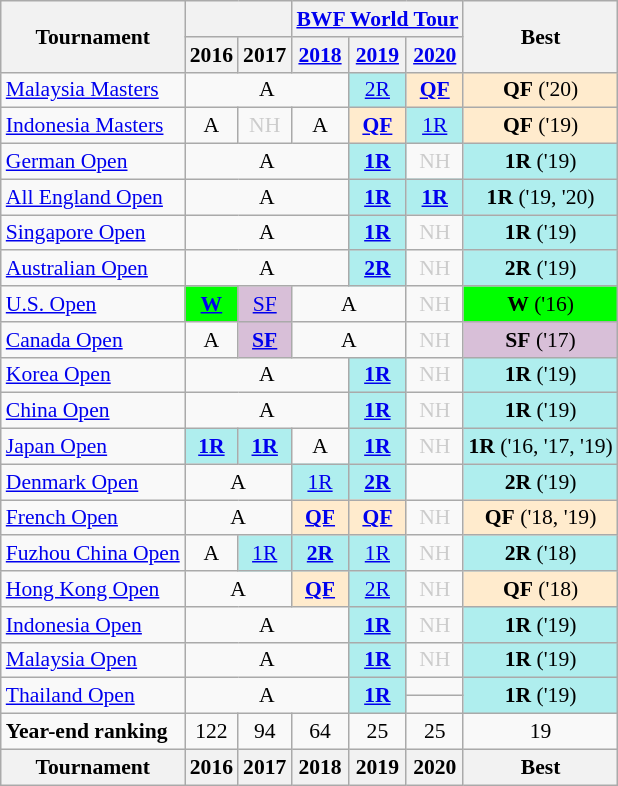<table class="wikitable" style="font-size: 90%; text-align:center">
<tr>
<th rowspan="2">Tournament</th>
<th colspan="2"></th>
<th colspan="3"><a href='#'>BWF World Tour</a></th>
<th rowspan="2">Best</th>
</tr>
<tr>
<th>2016</th>
<th>2017</th>
<th><a href='#'>2018</a></th>
<th><a href='#'>2019</a></th>
<th><a href='#'>2020</a></th>
</tr>
<tr>
<td align=left><a href='#'>Malaysia Masters</a></td>
<td colspan="3">A</td>
<td bgcolor=AFEEEE><a href='#'>2R</a></td>
<td bgcolor=FFEBCD><strong><a href='#'>QF</a></strong></td>
<td bgcolor=FFEBCD><strong>QF</strong> ('20)</td>
</tr>
<tr>
<td align=left><a href='#'>Indonesia Masters</a></td>
<td>A</td>
<td style=color:#ccc>NH</td>
<td>A</td>
<td bgcolor=FFEBCD><strong><a href='#'>QF</a></strong></td>
<td bgcolor=AFEEEE><a href='#'>1R</a></td>
<td bgcolor=FFEBCD><strong>QF</strong> ('19)</td>
</tr>
<tr>
<td align=left><a href='#'>German Open</a></td>
<td colspan="3">A</td>
<td bgcolor=AFEEEE><strong><a href='#'>1R</a></strong></td>
<td style=color:#ccc>NH</td>
<td bgcolor=AFEEEE><strong>1R</strong> ('19)</td>
</tr>
<tr>
<td align=left><a href='#'>All England Open</a></td>
<td colspan="3">A</td>
<td bgcolor=AFEEEE><strong><a href='#'>1R</a></strong></td>
<td bgcolor=AFEEEE><strong><a href='#'>1R</a></strong></td>
<td bgcolor=AFEEEE><strong>1R</strong> ('19, '20)</td>
</tr>
<tr>
<td align=left><a href='#'>Singapore Open</a></td>
<td colspan="3">A</td>
<td bgcolor=AFEEEE><strong><a href='#'>1R</a></strong></td>
<td style=color:#ccc>NH</td>
<td bgcolor=AFEEEE><strong>1R</strong> ('19)</td>
</tr>
<tr>
<td align=left><a href='#'>Australian Open</a></td>
<td colspan="3">A</td>
<td bgcolor=AFEEEE><strong><a href='#'>2R</a></strong></td>
<td style=color:#ccc>NH</td>
<td bgcolor=AFEEEE><strong>2R</strong> ('19)</td>
</tr>
<tr>
<td align=left><a href='#'>U.S. Open</a></td>
<td bgcolor=00FF00><a href='#'><strong>W</strong></a></td>
<td bgcolor=D8BFD8><a href='#'>SF</a></td>
<td colspan="2">A</td>
<td style=color:#ccc>NH</td>
<td bgcolor=00FF00><strong>W</strong> ('16)</td>
</tr>
<tr>
<td align=left><a href='#'>Canada Open</a></td>
<td>A</td>
<td bgcolor=D8BFD8><strong><a href='#'>SF</a></strong></td>
<td colspan="2">A</td>
<td style=color:#ccc>NH</td>
<td bgcolor=D8BFD8><strong>SF</strong> ('17)</td>
</tr>
<tr>
<td align=left><a href='#'>Korea Open</a></td>
<td colspan="3">A</td>
<td bgcolor=AFEEEE><strong><a href='#'>1R</a></strong></td>
<td style=color:#ccc>NH</td>
<td bgcolor=AFEEEE><strong>1R</strong> ('19)</td>
</tr>
<tr>
<td align=left><a href='#'>China Open</a></td>
<td colspan="3">A</td>
<td bgcolor=AFEEEE><strong><a href='#'>1R</a></strong></td>
<td style=color:#ccc>NH</td>
<td bgcolor=AFEEEE><strong>1R</strong> ('19)</td>
</tr>
<tr>
<td align=left><a href='#'>Japan Open</a></td>
<td bgcolor=AFEEEE><strong><a href='#'>1R</a></strong></td>
<td bgcolor=AFEEEE><strong><a href='#'>1R</a></strong></td>
<td>A</td>
<td bgcolor=AFEEEE><strong><a href='#'>1R</a></strong></td>
<td style=color:#ccc>NH</td>
<td bgcolor=AFEEEE><strong>1R</strong> ('16, '17, '19)</td>
</tr>
<tr>
<td align=left><a href='#'>Denmark Open</a></td>
<td colspan="2">A</td>
<td bgcolor=AFEEEE><a href='#'>1R</a></td>
<td bgcolor=AFEEEE><strong><a href='#'>2R</a></strong></td>
<td><a href='#'></a></td>
<td bgcolor=AFEEEE><strong>2R</strong> ('19)</td>
</tr>
<tr>
<td align=left><a href='#'>French Open</a></td>
<td colspan="2">A</td>
<td bgcolor=FFEBCD><strong><a href='#'>QF</a></strong></td>
<td bgcolor=FFEBCD><strong><a href='#'>QF</a></strong></td>
<td style=color:#ccc>NH</td>
<td bgcolor=FFEBCD><strong>QF</strong> ('18, '19)</td>
</tr>
<tr>
<td align=left><a href='#'>Fuzhou China Open</a></td>
<td>A</td>
<td bgcolor=AFEEEE><a href='#'>1R</a></td>
<td bgcolor=AFEEEE><strong><a href='#'>2R</a></strong></td>
<td bgcolor=AFEEEE><a href='#'>1R</a></td>
<td style=color:#ccc>NH</td>
<td bgcolor=AFEEEE><strong>2R</strong> ('18)</td>
</tr>
<tr>
<td align=left><a href='#'>Hong Kong Open</a></td>
<td colspan="2">A</td>
<td bgcolor=FFEBCD><strong><a href='#'>QF</a></strong></td>
<td bgcolor=AFEEEE><a href='#'>2R</a></td>
<td style=color:#ccc>NH</td>
<td bgcolor=FFEBCD><strong>QF</strong> ('18)</td>
</tr>
<tr>
<td align=left><a href='#'>Indonesia Open</a></td>
<td colspan="3">A</td>
<td bgcolor=AFEEEE><strong><a href='#'>1R</a></strong></td>
<td style=color:#ccc>NH</td>
<td bgcolor=AFEEEE><strong>1R</strong> ('19)</td>
</tr>
<tr>
<td align=left><a href='#'>Malaysia Open</a></td>
<td colspan="3">A</td>
<td bgcolor=AFEEEE><strong><a href='#'>1R</a></strong></td>
<td style=color:#ccc>NH</td>
<td bgcolor=AFEEEE><strong>1R</strong> ('19)</td>
</tr>
<tr>
<td rowspan="2" align=left><a href='#'>Thailand Open</a></td>
<td rowspan="2" colspan="3">A</td>
<td rowspan="2" bgcolor=AFEEEE><strong><a href='#'>1R</a></strong></td>
<td><a href='#'></a></td>
<td rowspan="2" bgcolor=AFEEEE><strong>1R</strong> ('19)</td>
</tr>
<tr>
<td><a href='#'></a></td>
</tr>
<tr>
<td align=left><strong>Year-end ranking</strong></td>
<td>122</td>
<td>94</td>
<td>64</td>
<td>25</td>
<td>25</td>
<td>19</td>
</tr>
<tr>
<th>Tournament</th>
<th>2016</th>
<th>2017</th>
<th>2018</th>
<th>2019</th>
<th>2020</th>
<th>Best</th>
</tr>
</table>
